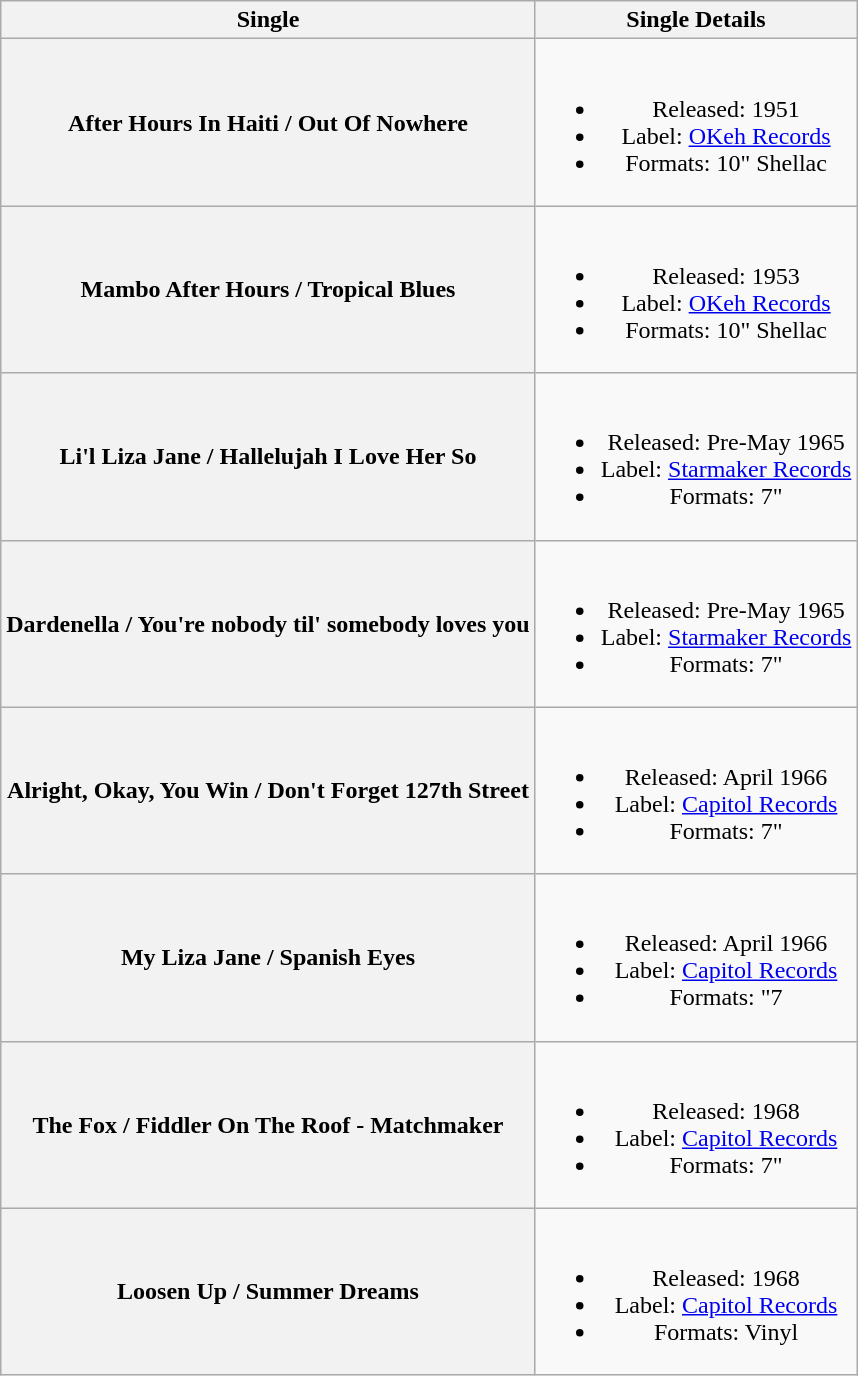<table class="wikitable plainrowheaders" style="text-align:center;">
<tr>
<th scope="col">Single</th>
<th scope="col">Single Details</th>
</tr>
<tr>
<th scope="row">After Hours In Haiti / Out Of Nowhere</th>
<td><br><ul><li>Released: 1951</li><li>Label: <a href='#'>OKeh Records</a></li><li>Formats: 10" Shellac</li></ul></td>
</tr>
<tr>
<th scope="row">Mambo After Hours / Tropical Blues</th>
<td><br><ul><li>Released: 1953</li><li>Label: <a href='#'>OKeh Records</a></li><li>Formats: 10" Shellac</li></ul></td>
</tr>
<tr>
<th scope="row">Li'l Liza Jane / Hallelujah I Love Her So</th>
<td><br><ul><li>Released: Pre-May 1965</li><li>Label: <a href='#'>Starmaker Records</a></li><li>Formats: 7"</li></ul></td>
</tr>
<tr>
<th scope="row">Dardenella / You're nobody til' somebody loves you</th>
<td><br><ul><li>Released: Pre-May 1965</li><li>Label:  <a href='#'>Starmaker Records</a></li><li>Formats: 7"</li></ul></td>
</tr>
<tr>
<th scope="row">Alright, Okay, You Win / Don't Forget 127th Street</th>
<td><br><ul><li>Released: April 1966</li><li>Label: <a href='#'>Capitol Records</a></li><li>Formats: 7"</li></ul></td>
</tr>
<tr>
<th scope="row">My Liza Jane / Spanish Eyes</th>
<td><br><ul><li>Released: April 1966</li><li>Label: <a href='#'>Capitol Records</a></li><li>Formats: "7</li></ul></td>
</tr>
<tr>
<th scope="row">The Fox / Fiddler On The Roof - Matchmaker</th>
<td><br><ul><li>Released: 1968</li><li>Label: <a href='#'>Capitol Records</a></li><li>Formats: 7"</li></ul></td>
</tr>
<tr>
<th scope="row">Loosen Up / Summer Dreams</th>
<td><br><ul><li>Released: 1968</li><li>Label: <a href='#'>Capitol Records</a></li><li>Formats: Vinyl</li></ul></td>
</tr>
</table>
